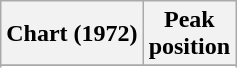<table class="wikitable sortable plainrowheaders">
<tr>
<th>Chart (1972)</th>
<th>Peak<br>position</th>
</tr>
<tr>
</tr>
<tr>
</tr>
<tr>
</tr>
</table>
